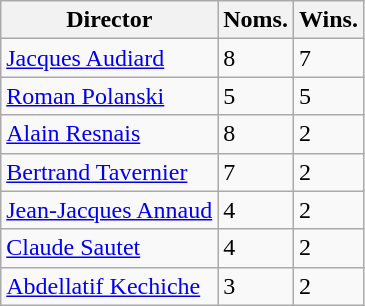<table class="wikitable sortable">
<tr>
<th>Director</th>
<th>Noms.</th>
<th>Wins.</th>
</tr>
<tr>
<td><a href='#'>Jacques Audiard</a></td>
<td>8</td>
<td>7</td>
</tr>
<tr>
<td><a href='#'>Roman Polanski</a></td>
<td>5</td>
<td>5</td>
</tr>
<tr>
<td><a href='#'>Alain Resnais</a></td>
<td>8</td>
<td>2</td>
</tr>
<tr>
<td><a href='#'>Bertrand Tavernier</a></td>
<td>7</td>
<td>2</td>
</tr>
<tr>
<td><a href='#'>Jean-Jacques Annaud</a></td>
<td>4</td>
<td>2</td>
</tr>
<tr>
<td><a href='#'>Claude Sautet</a></td>
<td>4</td>
<td>2</td>
</tr>
<tr>
<td><a href='#'>Abdellatif Kechiche</a></td>
<td>3</td>
<td>2</td>
</tr>
</table>
